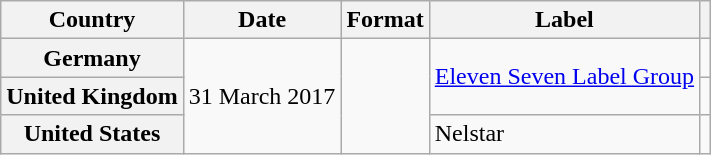<table class="wikitable plainrowheaders">
<tr>
<th scope="col">Country</th>
<th scope="col">Date</th>
<th scope="col">Format</th>
<th scope="col">Label</th>
<th scope="col"></th>
</tr>
<tr>
<th scope="row">Germany</th>
<td rowspan="3">31 March 2017</td>
<td rowspan="3"></td>
<td rowspan="2"><a href='#'>Eleven Seven Label Group</a></td>
<td></td>
</tr>
<tr>
<th scope="row">United Kingdom</th>
<td></td>
</tr>
<tr>
<th scope="row">United States</th>
<td>Nelstar</td>
<td></td>
</tr>
</table>
